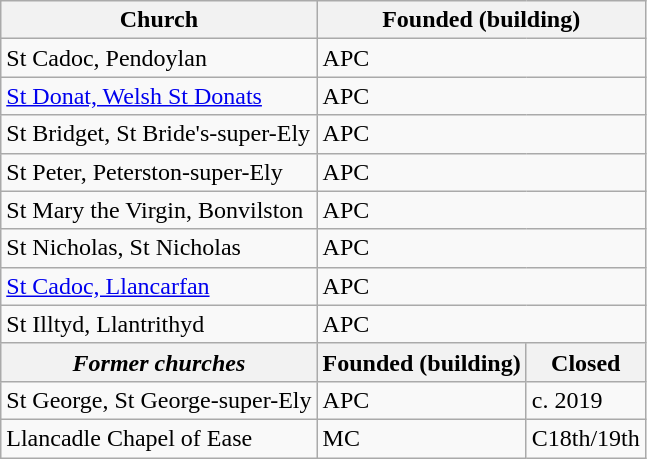<table class="wikitable">
<tr>
<th>Church</th>
<th colspan="2">Founded (building)</th>
</tr>
<tr>
<td>St Cadoc, Pendoylan</td>
<td colspan="2">APC</td>
</tr>
<tr>
<td><a href='#'>St Donat, Welsh St Donats</a></td>
<td colspan="2">APC</td>
</tr>
<tr>
<td>St Bridget, St Bride's-super-Ely</td>
<td colspan="2">APC</td>
</tr>
<tr>
<td>St Peter, Peterston-super-Ely</td>
<td colspan="2">APC</td>
</tr>
<tr>
<td>St Mary the Virgin, Bonvilston</td>
<td colspan="2">APC</td>
</tr>
<tr>
<td>St Nicholas, St Nicholas</td>
<td colspan="2">APC</td>
</tr>
<tr>
<td><a href='#'>St Cadoc, Llancarfan</a></td>
<td colspan="2">APC</td>
</tr>
<tr>
<td>St Illtyd, Llantrithyd</td>
<td colspan="2">APC</td>
</tr>
<tr>
<th><em>Former churches</em></th>
<th>Founded (building)</th>
<th>Closed</th>
</tr>
<tr>
<td>St George, St George-super-Ely</td>
<td>APC</td>
<td>c. 2019</td>
</tr>
<tr>
<td>Llancadle Chapel of Ease</td>
<td>MC</td>
<td>C18th/19th</td>
</tr>
</table>
